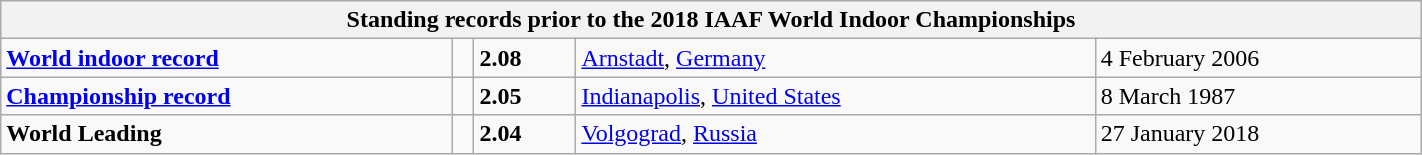<table class="wikitable" width=75%>
<tr>
<th colspan="5">Standing records prior to the 2018 IAAF World Indoor Championships</th>
</tr>
<tr>
<td><strong><a href='#'>World indoor record</a></strong></td>
<td></td>
<td><strong>2.08</strong></td>
<td><a href='#'>Arnstadt</a>, <a href='#'>Germany</a></td>
<td>4 February 2006</td>
</tr>
<tr>
<td><strong><a href='#'>Championship record</a></strong></td>
<td></td>
<td><strong>2.05</strong></td>
<td><a href='#'>Indianapolis</a>, <a href='#'>United States</a></td>
<td>8 March 1987</td>
</tr>
<tr>
<td><strong>World Leading</strong></td>
<td></td>
<td><strong>2.04</strong></td>
<td><a href='#'>Volgograd</a>, <a href='#'>Russia</a></td>
<td>27 January 2018</td>
</tr>
</table>
